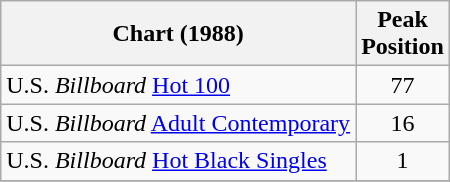<table class="wikitable sortable">
<tr>
<th>Chart (1988)</th>
<th>Peak<br>Position</th>
</tr>
<tr>
<td>U.S. <em>Billboard</em> <a href='#'>Hot 100</a></td>
<td align="center">77</td>
</tr>
<tr>
<td>U.S. <em>Billboard</em> <a href='#'>Adult Contemporary</a></td>
<td align="center">16</td>
</tr>
<tr>
<td>U.S. <em>Billboard</em> <a href='#'>Hot Black Singles</a></td>
<td align="center">1</td>
</tr>
<tr>
</tr>
</table>
